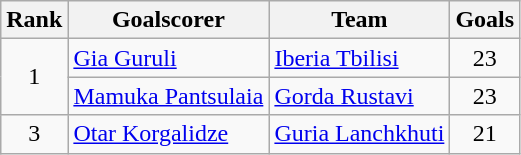<table class="wikitable">
<tr>
<th>Rank</th>
<th>Goalscorer</th>
<th>Team</th>
<th>Goals</th>
</tr>
<tr>
<td rowspan=2 align="center">1</td>
<td> <a href='#'>Gia Guruli</a></td>
<td><a href='#'>Iberia Tbilisi</a></td>
<td align="center">23</td>
</tr>
<tr>
<td> <a href='#'>Mamuka Pantsulaia</a></td>
<td><a href='#'>Gorda Rustavi</a></td>
<td align="center">23</td>
</tr>
<tr>
<td align="center">3</td>
<td> <a href='#'>Otar Korgalidze</a></td>
<td><a href='#'>Guria Lanchkhuti</a></td>
<td align="center">21</td>
</tr>
</table>
